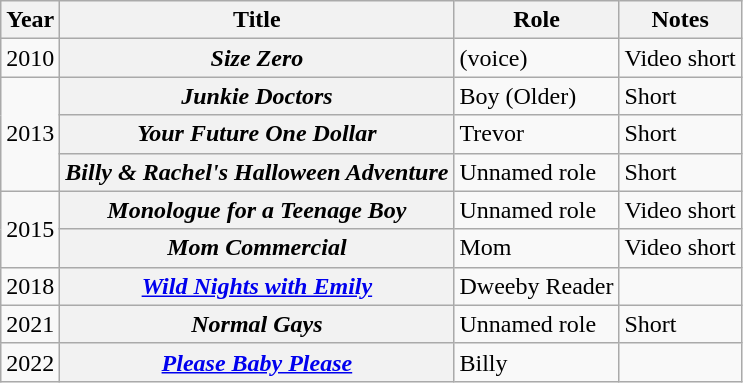<table class="wikitable plainrowheaders">
<tr>
<th scope="col">Year</th>
<th scope="col">Title</th>
<th scope="col">Role</th>
<th scope="col" class="unsortable">Notes</th>
</tr>
<tr>
<td>2010</td>
<th scope="row"><em>Size Zero</em></th>
<td>(voice)</td>
<td>Video short</td>
</tr>
<tr>
<td rowspan="3">2013</td>
<th scope="row"><em>Junkie Doctors</em></th>
<td>Boy (Older)</td>
<td>Short</td>
</tr>
<tr>
<th scope="row"><em>Your Future One Dollar</em></th>
<td>Trevor</td>
<td>Short</td>
</tr>
<tr>
<th scope="row"><em>Billy & Rachel's Halloween Adventure</em></th>
<td>Unnamed role</td>
<td>Short</td>
</tr>
<tr>
<td rowspan="2">2015</td>
<th scope="row"><em>Monologue for a Teenage Boy</em></th>
<td>Unnamed role</td>
<td>Video short</td>
</tr>
<tr>
<th scope="row"><em>Mom Commercial</em></th>
<td>Mom</td>
<td>Video short</td>
</tr>
<tr>
<td>2018</td>
<th scope="row"><em><a href='#'>Wild Nights with Emily</a></em></th>
<td>Dweeby Reader</td>
<td></td>
</tr>
<tr>
<td>2021</td>
<th scope="row"><em>Normal Gays</em></th>
<td>Unnamed role</td>
<td>Short</td>
</tr>
<tr>
<td>2022</td>
<th scope="row"><em><a href='#'>Please Baby Please</a></em></th>
<td>Billy</td>
<td></td>
</tr>
</table>
